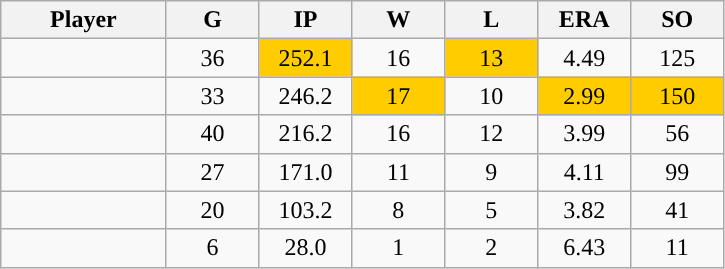<table class="wikitable sortable">
<tr>
<th bgcolor="#DDDDFF" width="16%">Player</th>
<th bgcolor="#DDDDFF" width="9%">G</th>
<th bgcolor="#DDDDFF" width="9%">IP</th>
<th bgcolor="#DDDDFF" width="9%">W</th>
<th bgcolor="#DDDDFF" width="9%">L</th>
<th bgcolor="#DDDDFF" width="9%">ERA</th>
<th bgcolor="#DDDDFF" width="9%">SO</th>
</tr>
<tr align="center">
<td></td>
<td>36</td>
<td style="background:#fc0;">252.1</td>
<td>16</td>
<td style="background:#fc0;">13</td>
<td>4.49</td>
<td>125</td>
</tr>
<tr align="center">
<td></td>
<td>33</td>
<td>246.2</td>
<td style="background:#fc0;">17</td>
<td>10</td>
<td style="background:#fc0;">2.99</td>
<td style="background:#fc0;">150</td>
</tr>
<tr align="center">
<td></td>
<td>40</td>
<td>216.2</td>
<td>16</td>
<td>12</td>
<td>3.99</td>
<td>56</td>
</tr>
<tr align="center">
<td></td>
<td>27</td>
<td>171.0</td>
<td>11</td>
<td>9</td>
<td>4.11</td>
<td>99</td>
</tr>
<tr align="center">
<td></td>
<td>20</td>
<td>103.2</td>
<td>8</td>
<td>5</td>
<td>3.82</td>
<td>41</td>
</tr>
<tr align="center">
<td></td>
<td>6</td>
<td>28.0</td>
<td>1</td>
<td>2</td>
<td>6.43</td>
<td>11</td>
</tr>
</table>
